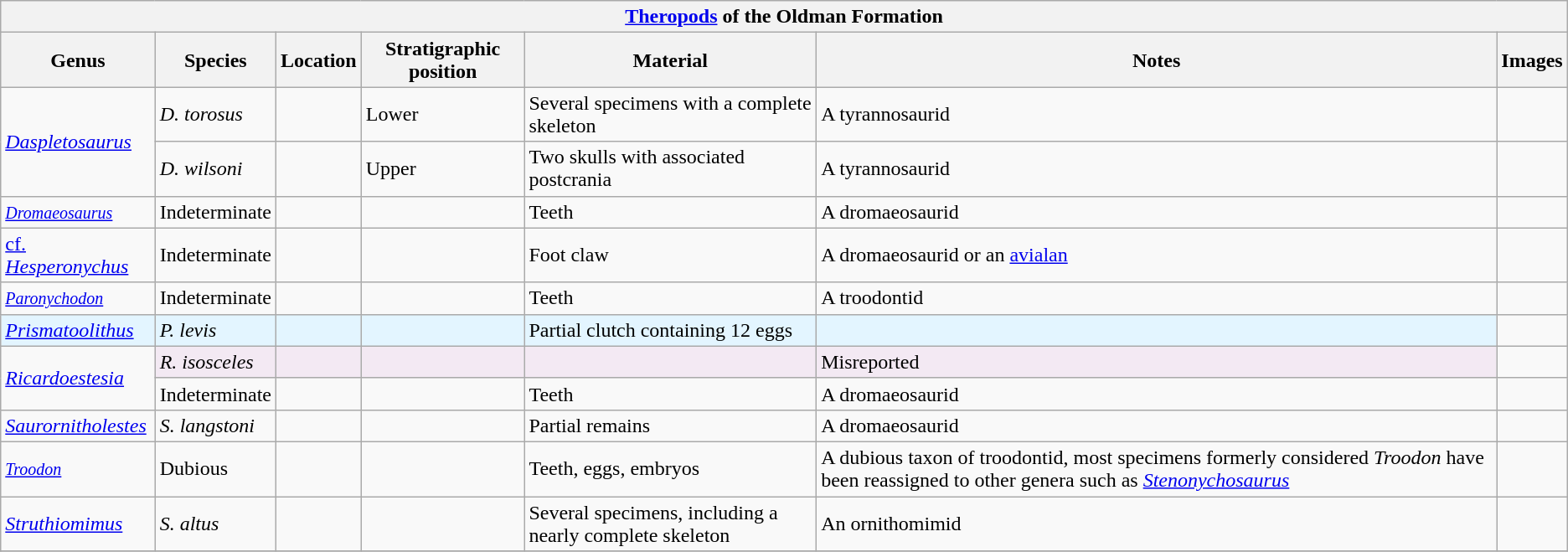<table class="wikitable" align="center">
<tr>
<th colspan="7" align="center"><strong><a href='#'>Theropods</a> of the Oldman Formation</strong></th>
</tr>
<tr>
<th>Genus</th>
<th>Species</th>
<th>Location</th>
<th>Stratigraphic position</th>
<th>Material</th>
<th>Notes</th>
<th>Images</th>
</tr>
<tr>
<td rowspan="2"><em><a href='#'>Daspletosaurus</a></em></td>
<td><em>D. torosus</em></td>
<td></td>
<td>Lower</td>
<td>Several specimens with a complete skeleton</td>
<td>A tyrannosaurid</td>
<td></td>
</tr>
<tr>
<td><em>D. wilsoni</em></td>
<td></td>
<td>Upper</td>
<td>Two skulls with associated postcrania</td>
<td>A tyrannosaurid</td>
<td></td>
</tr>
<tr>
<td><small><em><a href='#'>Dromaeosaurus</a></em></small></td>
<td>Indeterminate</td>
<td></td>
<td></td>
<td>Teeth</td>
<td>A dromaeosaurid</td>
<td></td>
</tr>
<tr>
<td><a href='#'>cf.</a> <em><a href='#'>Hesperonychus</a></em></td>
<td>Indeterminate</td>
<td></td>
<td></td>
<td>Foot claw</td>
<td>A dromaeosaurid or an <a href='#'>avialan</a></td>
<td></td>
</tr>
<tr>
<td><small><em><a href='#'>Paronychodon</a></em></small></td>
<td>Indeterminate</td>
<td></td>
<td></td>
<td>Teeth</td>
<td>A troodontid</td>
<td></td>
</tr>
<tr>
<td style="background:#E3F5FF;"><em><a href='#'>Prismatoolithus</a></em></td>
<td style="background:#E3F5FF;"><em>P. levis</em></td>
<td style="background:#E3F5FF;"></td>
<td style="background:#E3F5FF;"></td>
<td style="background:#E3F5FF;">Partial clutch containing 12 eggs</td>
<td style="background:#E3F5FF;"></td>
<td></td>
</tr>
<tr>
<td rowspan=2><em><a href='#'>Ricardoestesia</a></em></td>
<td style="background:#f3e9f3;"><em>R. isosceles</em></td>
<td style="background:#f3e9f3;"></td>
<td style="background:#f3e9f3;"></td>
<td style="background:#f3e9f3;"></td>
<td style="background:#f3e9f3;">Misreported</td>
<td></td>
</tr>
<tr>
<td>Indeterminate</td>
<td></td>
<td></td>
<td>Teeth</td>
<td>A dromaeosaurid</td>
<td></td>
</tr>
<tr>
<td><em><a href='#'>Saurornitholestes</a></em></td>
<td><em>S. langstoni</em></td>
<td></td>
<td></td>
<td>Partial remains</td>
<td>A dromaeosaurid</td>
<td></td>
</tr>
<tr>
<td><small><em><a href='#'>Troodon</a></em></small></td>
<td>Dubious</td>
<td></td>
<td></td>
<td>Teeth, eggs, embryos</td>
<td>A dubious taxon of troodontid, most specimens formerly considered <em>Troodon</em> have been reassigned to other genera such as <em><a href='#'>Stenonychosaurus</a></em></td>
<td></td>
</tr>
<tr>
<td><em><a href='#'>Struthiomimus</a></em></td>
<td><em>S. altus</em></td>
<td></td>
<td></td>
<td>Several specimens, including a nearly complete skeleton</td>
<td>An ornithomimid</td>
<td></td>
</tr>
<tr>
</tr>
</table>
